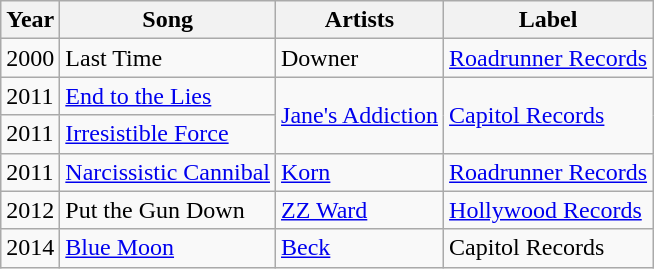<table class="wikitable">
<tr>
<th>Year</th>
<th>Song</th>
<th>Artists</th>
<th>Label</th>
</tr>
<tr>
<td>2000</td>
<td>Last Time</td>
<td>Downer</td>
<td><a href='#'>Roadrunner Records</a></td>
</tr>
<tr>
<td>2011</td>
<td><a href='#'>End to the Lies</a></td>
<td rowspan="2"><a href='#'>Jane's Addiction</a></td>
<td rowspan="2"><a href='#'>Capitol Records</a></td>
</tr>
<tr>
<td>2011</td>
<td><a href='#'>Irresistible Force</a></td>
</tr>
<tr>
<td>2011</td>
<td><a href='#'>Narcissistic Cannibal</a></td>
<td><a href='#'>Korn</a></td>
<td><a href='#'>Roadrunner Records</a></td>
</tr>
<tr>
<td>2012</td>
<td>Put the Gun Down</td>
<td><a href='#'>ZZ Ward</a></td>
<td><a href='#'>Hollywood Records</a></td>
</tr>
<tr>
<td>2014</td>
<td><a href='#'>Blue Moon</a></td>
<td><a href='#'>Beck</a></td>
<td>Capitol Records</td>
</tr>
</table>
